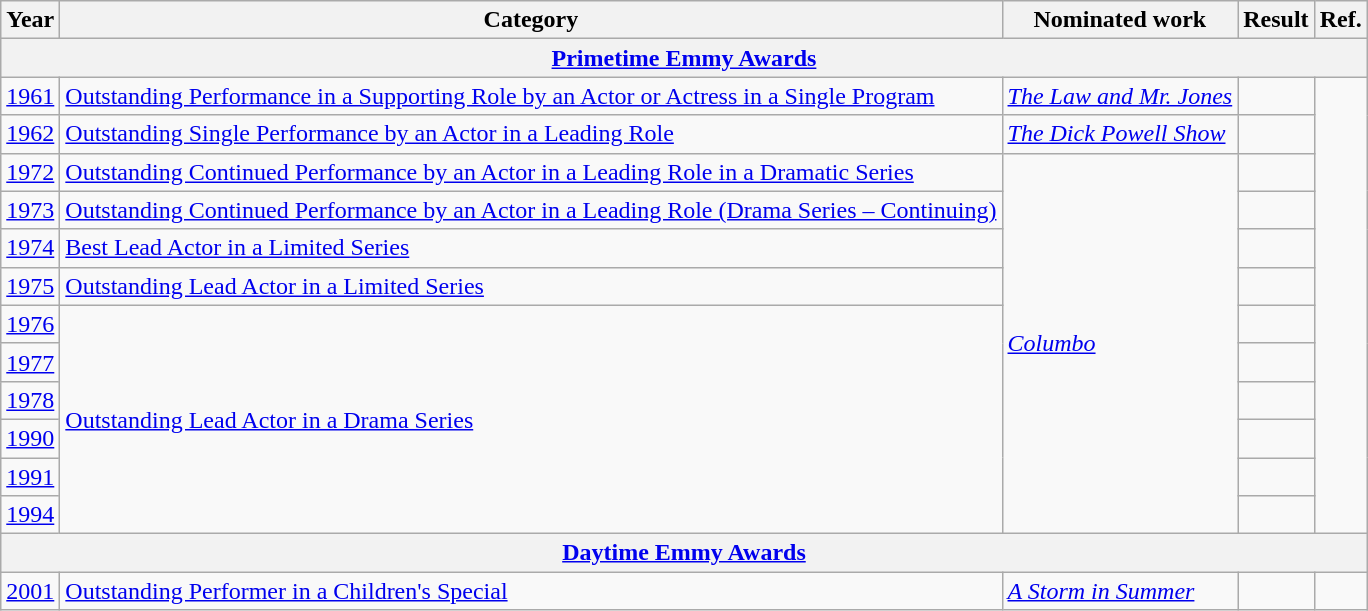<table class="wikitable plainrowheaders">
<tr>
<th>Year</th>
<th>Category</th>
<th>Nominated work</th>
<th>Result</th>
<th>Ref.</th>
</tr>
<tr>
<th colspan="5"><a href='#'>Primetime Emmy Awards</a></th>
</tr>
<tr>
<td><a href='#'>1961</a></td>
<td><a href='#'>Outstanding Performance in a Supporting Role by an Actor or Actress in a Single Program</a></td>
<td><em><a href='#'>The Law and Mr. Jones</a></em> </td>
<td></td>
<td align="center" rowspan="12"></td>
</tr>
<tr>
<td><a href='#'>1962</a></td>
<td><a href='#'>Outstanding Single Performance by an Actor in a Leading Role</a></td>
<td><em><a href='#'>The Dick Powell Show</a></em> </td>
<td></td>
</tr>
<tr>
<td><a href='#'>1972</a></td>
<td><a href='#'>Outstanding Continued Performance by an Actor in a Leading Role in a Dramatic Series</a></td>
<td rowspan="10"><em><a href='#'>Columbo</a></em></td>
<td></td>
</tr>
<tr>
<td><a href='#'>1973</a></td>
<td><a href='#'>Outstanding Continued Performance by an Actor in a Leading Role (Drama Series – Continuing)</a></td>
<td></td>
</tr>
<tr>
<td><a href='#'>1974</a></td>
<td><a href='#'>Best Lead Actor in a Limited Series</a></td>
<td></td>
</tr>
<tr>
<td><a href='#'>1975</a></td>
<td><a href='#'>Outstanding Lead Actor in a Limited Series</a></td>
<td></td>
</tr>
<tr>
<td><a href='#'>1976</a></td>
<td rowspan="6"><a href='#'>Outstanding Lead Actor in a Drama Series</a></td>
<td></td>
</tr>
<tr>
<td><a href='#'>1977</a></td>
<td></td>
</tr>
<tr>
<td><a href='#'>1978</a></td>
<td></td>
</tr>
<tr>
<td><a href='#'>1990</a></td>
<td></td>
</tr>
<tr>
<td><a href='#'>1991</a></td>
<td></td>
</tr>
<tr>
<td><a href='#'>1994</a></td>
<td></td>
</tr>
<tr>
<th colspan="5"><a href='#'>Daytime Emmy Awards</a></th>
</tr>
<tr>
<td><a href='#'>2001</a></td>
<td><a href='#'>Outstanding Performer in a Children's Special</a></td>
<td><em><a href='#'>A Storm in Summer</a></em></td>
<td></td>
<td align="center" rowspan="3"></td>
</tr>
</table>
